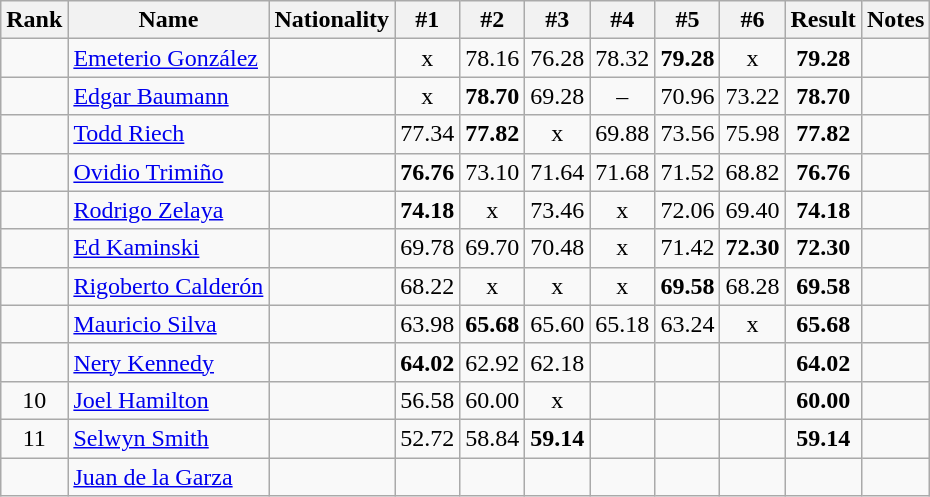<table class="wikitable sortable" style="text-align:center">
<tr>
<th>Rank</th>
<th>Name</th>
<th>Nationality</th>
<th>#1</th>
<th>#2</th>
<th>#3</th>
<th>#4</th>
<th>#5</th>
<th>#6</th>
<th>Result</th>
<th>Notes</th>
</tr>
<tr>
<td></td>
<td align=left><a href='#'>Emeterio González</a></td>
<td align=left></td>
<td>x</td>
<td>78.16</td>
<td>76.28</td>
<td>78.32</td>
<td><strong>79.28</strong></td>
<td>x</td>
<td><strong>79.28</strong></td>
<td></td>
</tr>
<tr>
<td></td>
<td align=left><a href='#'>Edgar Baumann</a></td>
<td align=left></td>
<td>x</td>
<td><strong>78.70</strong></td>
<td>69.28</td>
<td>–</td>
<td>70.96</td>
<td>73.22</td>
<td><strong>78.70</strong></td>
<td></td>
</tr>
<tr>
<td></td>
<td align=left><a href='#'>Todd Riech</a></td>
<td align=left></td>
<td>77.34</td>
<td><strong>77.82</strong></td>
<td>x</td>
<td>69.88</td>
<td>73.56</td>
<td>75.98</td>
<td><strong>77.82</strong></td>
<td></td>
</tr>
<tr>
<td></td>
<td align=left><a href='#'>Ovidio Trimiño</a></td>
<td align=left></td>
<td><strong>76.76</strong></td>
<td>73.10</td>
<td>71.64</td>
<td>71.68</td>
<td>71.52</td>
<td>68.82</td>
<td><strong>76.76</strong></td>
<td></td>
</tr>
<tr>
<td></td>
<td align=left><a href='#'>Rodrigo Zelaya</a></td>
<td align=left></td>
<td><strong>74.18</strong></td>
<td>x</td>
<td>73.46</td>
<td>x</td>
<td>72.06</td>
<td>69.40</td>
<td><strong>74.18</strong></td>
<td></td>
</tr>
<tr>
<td></td>
<td align=left><a href='#'>Ed Kaminski</a></td>
<td align=left></td>
<td>69.78</td>
<td>69.70</td>
<td>70.48</td>
<td>x</td>
<td>71.42</td>
<td><strong>72.30</strong></td>
<td><strong>72.30</strong></td>
<td></td>
</tr>
<tr>
<td></td>
<td align=left><a href='#'>Rigoberto Calderón</a></td>
<td align=left></td>
<td>68.22</td>
<td>x</td>
<td>x</td>
<td>x</td>
<td><strong>69.58</strong></td>
<td>68.28</td>
<td><strong>69.58</strong></td>
<td></td>
</tr>
<tr>
<td></td>
<td align=left><a href='#'>Mauricio Silva</a></td>
<td align=left></td>
<td>63.98</td>
<td><strong>65.68</strong></td>
<td>65.60</td>
<td>65.18</td>
<td>63.24</td>
<td>x</td>
<td><strong>65.68</strong></td>
<td></td>
</tr>
<tr>
<td></td>
<td align=left><a href='#'>Nery Kennedy</a></td>
<td align=left></td>
<td><strong>64.02</strong></td>
<td>62.92</td>
<td>62.18</td>
<td></td>
<td></td>
<td></td>
<td><strong>64.02</strong></td>
<td></td>
</tr>
<tr>
<td>10</td>
<td align=left><a href='#'>Joel Hamilton</a></td>
<td align=left></td>
<td>56.58</td>
<td>60.00</td>
<td>x</td>
<td></td>
<td></td>
<td></td>
<td><strong>60.00</strong></td>
<td></td>
</tr>
<tr>
<td>11</td>
<td align=left><a href='#'>Selwyn Smith</a></td>
<td align=left></td>
<td>52.72</td>
<td>58.84</td>
<td><strong>59.14</strong></td>
<td></td>
<td></td>
<td></td>
<td><strong>59.14</strong></td>
<td></td>
</tr>
<tr>
<td></td>
<td align=left><a href='#'>Juan de la Garza</a></td>
<td align=left></td>
<td></td>
<td></td>
<td></td>
<td></td>
<td></td>
<td></td>
<td><strong></strong></td>
<td></td>
</tr>
</table>
